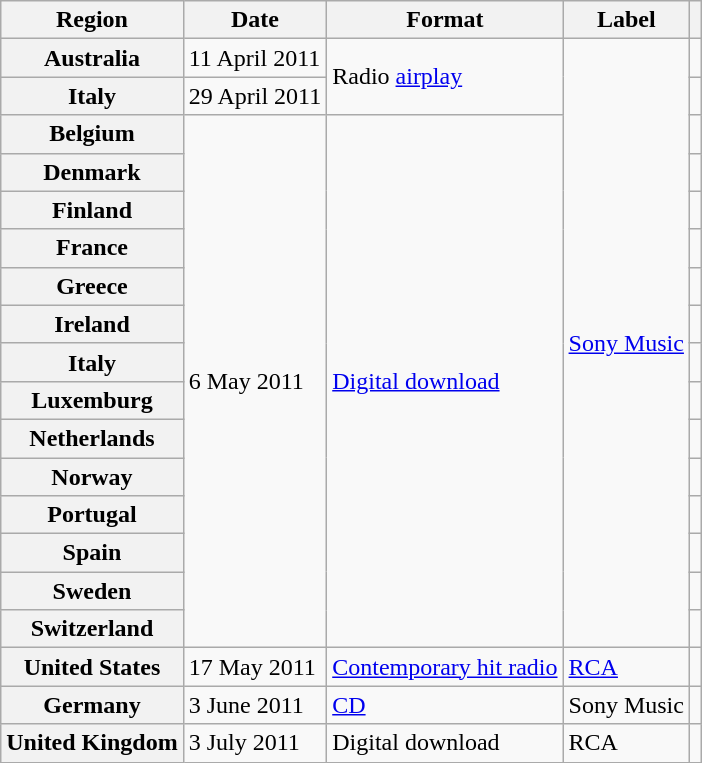<table class="wikitable plainrowheaders">
<tr>
<th scope="col">Region</th>
<th scope="col">Date</th>
<th scope="col">Format</th>
<th scope="col">Label</th>
<th scope="col"></th>
</tr>
<tr>
<th scope="row">Australia</th>
<td>11 April 2011</td>
<td rowspan="2">Radio <a href='#'>airplay</a></td>
<td rowspan="16"><a href='#'>Sony Music</a></td>
<td align="center"></td>
</tr>
<tr>
<th scope="row">Italy</th>
<td>29 April 2011</td>
<td align="center"></td>
</tr>
<tr>
<th scope="row">Belgium</th>
<td rowspan="14">6 May 2011</td>
<td rowspan="14"><a href='#'>Digital download</a></td>
<td align="center"></td>
</tr>
<tr>
<th scope="row">Denmark</th>
<td align="center"></td>
</tr>
<tr>
<th scope="row">Finland</th>
<td align="center"></td>
</tr>
<tr>
<th scope="row">France</th>
<td align="center"></td>
</tr>
<tr>
<th scope="row">Greece</th>
<td align="center"></td>
</tr>
<tr>
<th scope="row">Ireland</th>
<td align="center"></td>
</tr>
<tr>
<th scope="row">Italy</th>
<td align="center"></td>
</tr>
<tr>
<th scope="row">Luxemburg</th>
<td align="center"></td>
</tr>
<tr>
<th scope="row">Netherlands</th>
<td align="center"></td>
</tr>
<tr>
<th scope="row">Norway</th>
<td align="center"></td>
</tr>
<tr>
<th scope="row">Portugal</th>
<td align="center"></td>
</tr>
<tr>
<th scope="row">Spain</th>
<td align="center"></td>
</tr>
<tr>
<th scope="row">Sweden</th>
<td align="center"></td>
</tr>
<tr>
<th scope="row">Switzerland</th>
<td align="center"></td>
</tr>
<tr>
<th scope="row">United States</th>
<td>17 May 2011</td>
<td><a href='#'>Contemporary hit radio</a></td>
<td><a href='#'>RCA</a></td>
<td align="center"></td>
</tr>
<tr>
<th scope="row">Germany</th>
<td>3 June 2011</td>
<td><a href='#'>CD</a></td>
<td>Sony Music</td>
<td align="center"></td>
</tr>
<tr>
<th scope="row">United Kingdom</th>
<td>3 July 2011</td>
<td>Digital download</td>
<td>RCA</td>
<td align="center"></td>
</tr>
</table>
